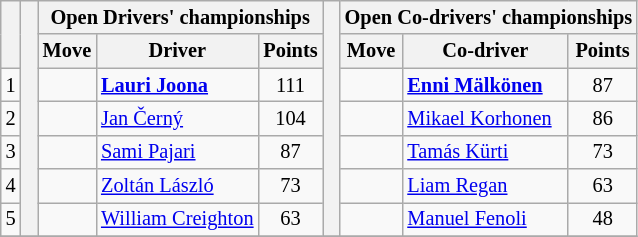<table class="wikitable" style="font-size:85%;">
<tr>
<th rowspan="2"></th>
<th rowspan="7" style="width:5px;"></th>
<th colspan="3">Open Drivers' championships</th>
<th rowspan="7" style="width:5px;"></th>
<th colspan="3" nowrap>Open Co-drivers' championships</th>
</tr>
<tr>
<th>Move</th>
<th>Driver</th>
<th>Points</th>
<th>Move</th>
<th>Co-driver</th>
<th>Points</th>
</tr>
<tr>
<td align="center">1</td>
<td align="center"></td>
<td><strong><a href='#'>Lauri Joona</a></strong></td>
<td align="center">111</td>
<td align="center"></td>
<td><strong><a href='#'>Enni Mälkönen</a></strong></td>
<td align="center">87</td>
</tr>
<tr>
<td align="center">2</td>
<td align="center"></td>
<td><a href='#'>Jan Černý</a></td>
<td align="center">104</td>
<td align="center"></td>
<td><a href='#'>Mikael Korhonen</a></td>
<td align="center">86</td>
</tr>
<tr>
<td align="center">3</td>
<td align="center"></td>
<td><a href='#'>Sami Pajari</a></td>
<td align="center">87</td>
<td align="center"></td>
<td><a href='#'>Tamás Kürti</a></td>
<td align="center">73</td>
</tr>
<tr>
<td align="center">4</td>
<td align="center"></td>
<td><a href='#'>Zoltán László</a></td>
<td align="center">73</td>
<td align="center"></td>
<td><a href='#'>Liam Regan</a></td>
<td align="center">63</td>
</tr>
<tr>
<td align="center">5</td>
<td align="center"></td>
<td><a href='#'>William Creighton</a></td>
<td align="center">63</td>
<td align="center"></td>
<td><a href='#'>Manuel Fenoli</a></td>
<td align="center">48</td>
</tr>
<tr>
</tr>
</table>
